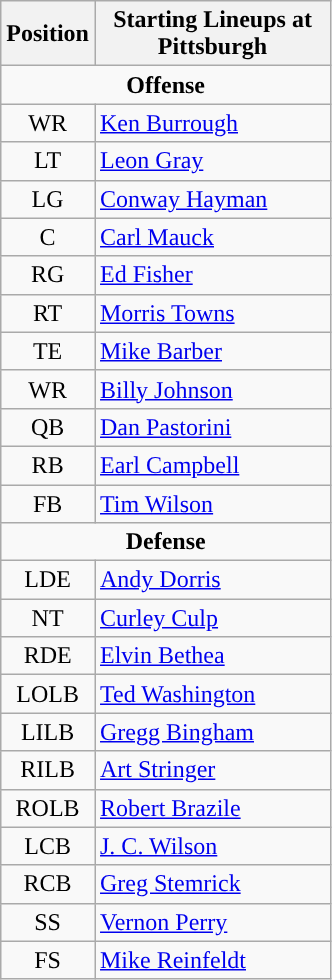<table class="wikitable">
<tr>
<th>Position</th>
<th width="150px" ">Starting Lineups at Pittsburgh</th>
</tr>
<tr>
<td colspan="2" style="text-align:center;"><strong>Offense</strong></td>
</tr>
<tr>
<td style="text-align:center;">WR</td>
<td><a href='#'>Ken Burrough</a></td>
</tr>
<tr>
<td style="text-align:center;">LT</td>
<td><a href='#'>Leon Gray</a></td>
</tr>
<tr>
<td style="text-align:center;">LG</td>
<td><a href='#'>Conway Hayman</a></td>
</tr>
<tr>
<td style="text-align:center;">C</td>
<td><a href='#'>Carl Mauck</a></td>
</tr>
<tr>
<td style="text-align:center;">RG</td>
<td><a href='#'>Ed Fisher</a></td>
</tr>
<tr>
<td style="text-align:center;">RT</td>
<td><a href='#'>Morris Towns</a></td>
</tr>
<tr>
<td style="text-align:center;">TE</td>
<td><a href='#'>Mike Barber</a></td>
</tr>
<tr>
<td style="text-align:center;">WR</td>
<td><a href='#'>Billy Johnson</a></td>
</tr>
<tr>
<td style="text-align:center;">QB</td>
<td><a href='#'>Dan Pastorini</a></td>
</tr>
<tr>
<td style="text-align:center;">RB</td>
<td><a href='#'>Earl Campbell</a></td>
</tr>
<tr>
<td style="text-align:center;">FB</td>
<td><a href='#'>Tim Wilson</a></td>
</tr>
<tr>
<td colspan="2" style="text-align:center;"><strong>Defense</strong></td>
</tr>
<tr>
<td style="text-align:center;">LDE</td>
<td><a href='#'>Andy Dorris</a></td>
</tr>
<tr>
<td style="text-align:center;">NT</td>
<td><a href='#'>Curley Culp</a></td>
</tr>
<tr>
<td style="text-align:center;">RDE</td>
<td><a href='#'>Elvin Bethea</a></td>
</tr>
<tr>
<td style="text-align:center;">LOLB</td>
<td><a href='#'>Ted Washington</a></td>
</tr>
<tr>
<td style="text-align:center;">LILB</td>
<td><a href='#'>Gregg Bingham</a></td>
</tr>
<tr>
<td style="text-align:center;">RILB</td>
<td><a href='#'>Art Stringer</a></td>
</tr>
<tr>
<td style="text-align:center;">ROLB</td>
<td><a href='#'>Robert Brazile</a></td>
</tr>
<tr>
<td style="text-align:center;">LCB</td>
<td><a href='#'>J. C. Wilson</a></td>
</tr>
<tr>
<td style="text-align:center;">RCB</td>
<td><a href='#'>Greg Stemrick</a></td>
</tr>
<tr>
<td style="text-align:center;">SS</td>
<td><a href='#'>Vernon Perry</a></td>
</tr>
<tr>
<td style="text-align:center;">FS</td>
<td><a href='#'>Mike Reinfeldt</a></td>
</tr>
</table>
